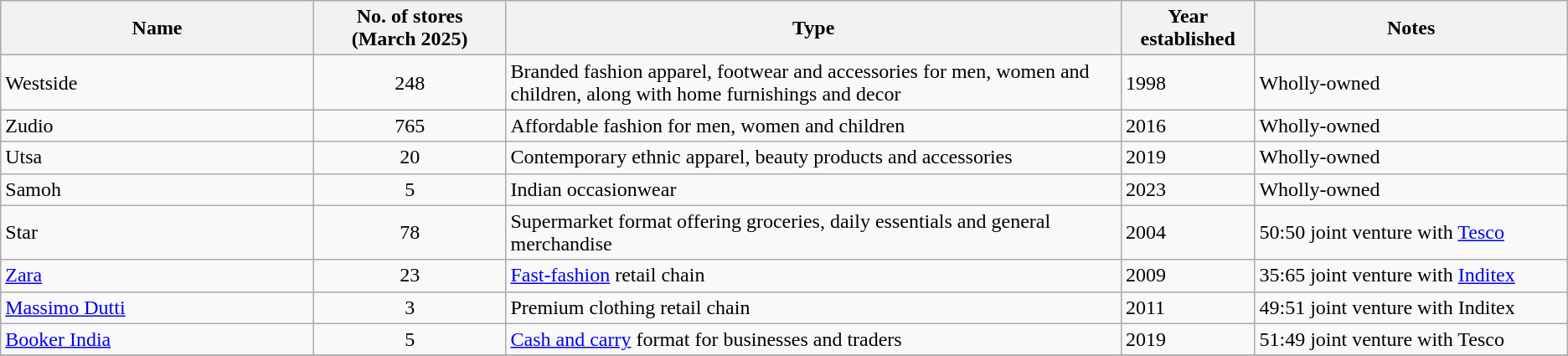<table class="wikitable sortable">
<tr>
<th scope="col" style="width: 250px;">Name</th>
<th scope="col" style="width: 150px;">No. of stores<br>(March 2025)</th>
<th scope="col" style="width: 500px;">Type</th>
<th scope="col" style="width: 100px;">Year established</th>
<th scope="col" style="width: 250px;">Notes</th>
</tr>
<tr>
<td>Westside</td>
<td align="center">248</td>
<td>Branded fashion apparel, footwear and accessories for men, women and children, along with home furnishings and decor</td>
<td>1998</td>
<td>Wholly-owned</td>
</tr>
<tr>
<td>Zudio</td>
<td align="center">765</td>
<td>Affordable fashion for men, women and children</td>
<td>2016</td>
<td>Wholly-owned</td>
</tr>
<tr>
<td>Utsa</td>
<td align="center">20</td>
<td>Contemporary ethnic apparel, beauty products and accessories</td>
<td>2019</td>
<td>Wholly-owned</td>
</tr>
<tr>
<td>Samoh</td>
<td align="center">5</td>
<td>Indian occasionwear</td>
<td>2023</td>
<td>Wholly-owned</td>
</tr>
<tr>
<td>Star</td>
<td align="center">78</td>
<td>Supermarket format offering groceries, daily essentials and general merchandise</td>
<td>2004</td>
<td>50:50 joint venture with <a href='#'>Tesco</a></td>
</tr>
<tr>
<td><a href='#'>Zara</a></td>
<td align="center">23</td>
<td><a href='#'>Fast-fashion</a> retail chain</td>
<td>2009</td>
<td>35:65 joint venture with <a href='#'>Inditex</a></td>
</tr>
<tr>
<td><a href='#'>Massimo Dutti</a></td>
<td align="center">3</td>
<td>Premium clothing retail chain</td>
<td>2011</td>
<td>49:51 joint venture with Inditex</td>
</tr>
<tr>
<td><a href='#'>Booker India</a></td>
<td align="center">5</td>
<td><a href='#'>Cash and carry</a> format for businesses and traders</td>
<td>2019</td>
<td>51:49 joint venture with Tesco</td>
</tr>
<tr>
</tr>
</table>
